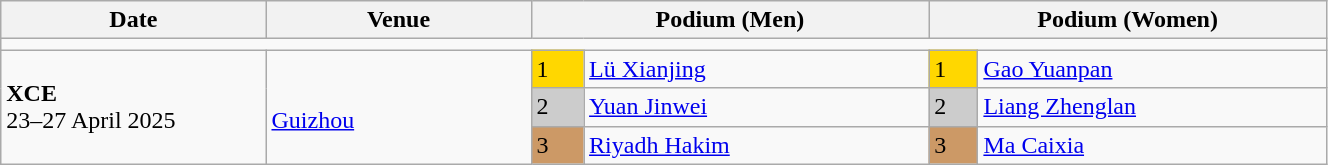<table class="wikitable" width=70%>
<tr>
<th>Date</th>
<th width=20%>Venue</th>
<th colspan=2 width=30%>Podium (Men)</th>
<th colspan=2 width=30%>Podium (Women)</th>
</tr>
<tr>
<td colspan=6></td>
</tr>
<tr>
<td rowspan=3><strong>XCE</strong> <br> 23–27 April 2025</td>
<td rowspan=3><br><a href='#'>Guizhou</a></td>
<td bgcolor=FFD700>1</td>
<td> <a href='#'>Lü Xianjing</a></td>
<td bgcolor=FFD700>1</td>
<td> <a href='#'>Gao Yuanpan</a></td>
</tr>
<tr>
<td bgcolor=CCCCCC>2</td>
<td> <a href='#'>Yuan Jinwei</a></td>
<td bgcolor=CCCCCC>2</td>
<td> <a href='#'>Liang Zhenglan</a></td>
</tr>
<tr>
<td bgcolor=CC9966>3</td>
<td> <a href='#'>Riyadh Hakim</a></td>
<td bgcolor=CC9966>3</td>
<td> <a href='#'>Ma Caixia</a></td>
</tr>
</table>
